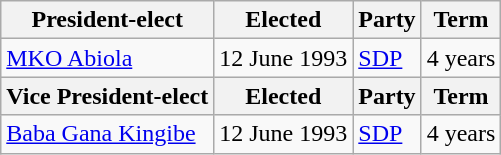<table class="wikitable">
<tr>
<th>President-elect</th>
<th>Elected</th>
<th>Party</th>
<th>Term</th>
</tr>
<tr>
<td><a href='#'>MKO Abiola</a></td>
<td>12 June 1993</td>
<td><a href='#'>SDP</a></td>
<td>4 years</td>
</tr>
<tr>
<th>Vice President-elect</th>
<th>Elected</th>
<th>Party</th>
<th>Term</th>
</tr>
<tr>
<td><a href='#'>Baba Gana Kingibe</a></td>
<td>12 June 1993</td>
<td><a href='#'>SDP</a></td>
<td>4 years</td>
</tr>
</table>
